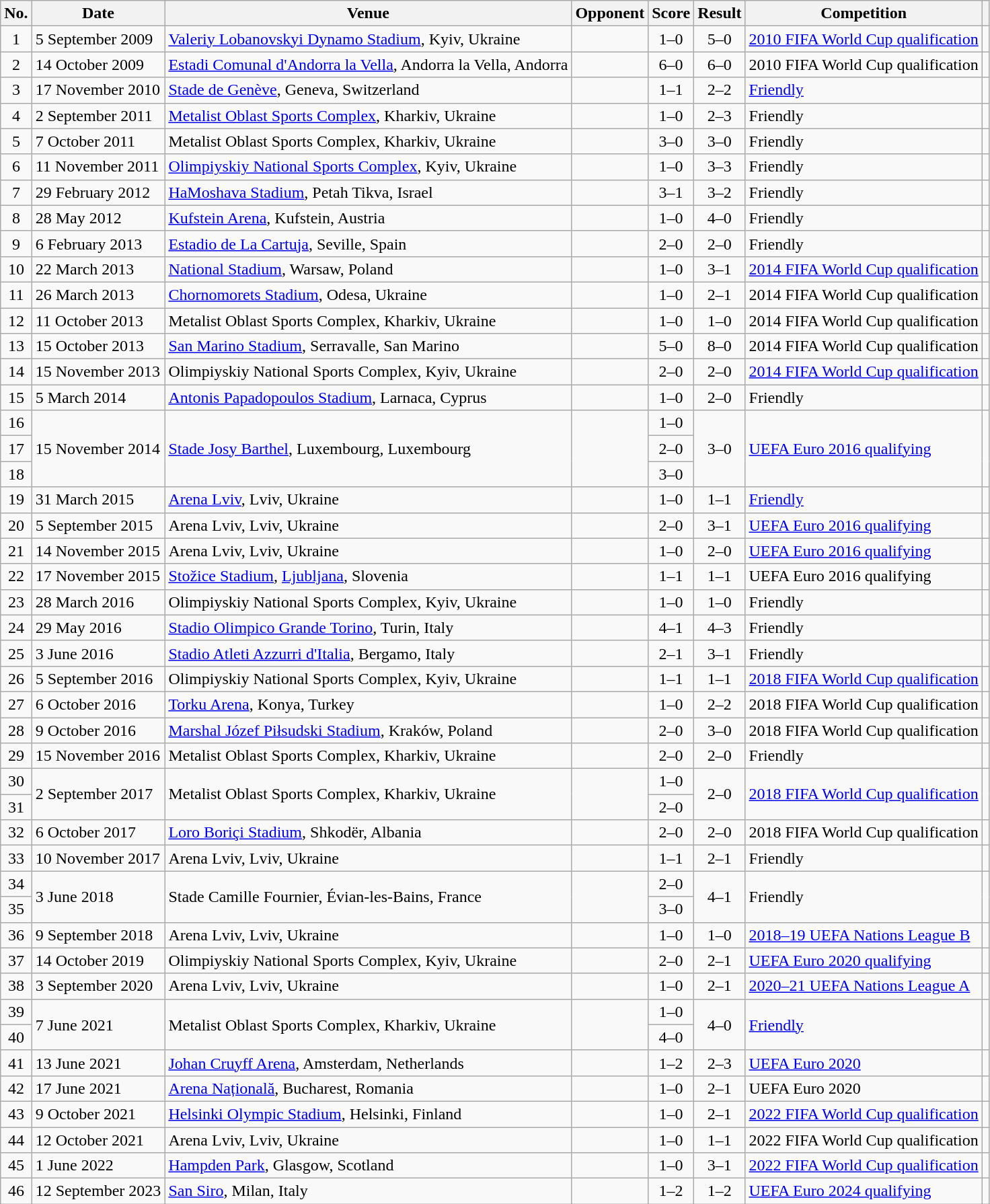<table class="wikitable sortable">
<tr>
<th scope=col>No.</th>
<th scope=col>Date</th>
<th scope=col>Venue</th>
<th scope=col>Opponent</th>
<th scope=col>Score</th>
<th scope=col>Result</th>
<th scope=col>Competition</th>
<th scope=col class=unsortable></th>
</tr>
<tr>
<td align=center>1</td>
<td>5 September 2009</td>
<td><a href='#'>Valeriy Lobanovskyi Dynamo Stadium</a>, Kyiv, Ukraine</td>
<td></td>
<td align=center>1–0</td>
<td align=center>5–0</td>
<td><a href='#'>2010 FIFA World Cup qualification</a></td>
<td align=center></td>
</tr>
<tr>
<td align=center>2</td>
<td>14 October 2009</td>
<td><a href='#'>Estadi Comunal d'Andorra la Vella</a>, Andorra la Vella, Andorra</td>
<td></td>
<td align=center>6–0</td>
<td align=center>6–0</td>
<td>2010 FIFA World Cup qualification</td>
<td align=center></td>
</tr>
<tr>
<td align=center>3</td>
<td>17 November 2010</td>
<td><a href='#'>Stade de Genève</a>, Geneva, Switzerland</td>
<td></td>
<td align=center>1–1</td>
<td align=center>2–2</td>
<td><a href='#'>Friendly</a></td>
<td align=center></td>
</tr>
<tr>
<td align=center>4</td>
<td>2 September 2011</td>
<td><a href='#'>Metalist Oblast Sports Complex</a>, Kharkiv, Ukraine</td>
<td></td>
<td align=center>1–0</td>
<td align=center>2–3</td>
<td>Friendly</td>
<td align=center></td>
</tr>
<tr>
<td align=center>5</td>
<td>7 October 2011</td>
<td>Metalist Oblast Sports Complex, Kharkiv, Ukraine</td>
<td></td>
<td align=center>3–0</td>
<td align=center>3–0</td>
<td>Friendly</td>
<td align=center></td>
</tr>
<tr>
<td align=center>6</td>
<td>11 November 2011</td>
<td><a href='#'>Olimpiyskiy National Sports Complex</a>, Kyiv, Ukraine</td>
<td></td>
<td align=center>1–0</td>
<td align=center>3–3</td>
<td>Friendly</td>
<td align=center></td>
</tr>
<tr>
<td align=center>7</td>
<td>29 February 2012</td>
<td><a href='#'>HaMoshava Stadium</a>, Petah Tikva, Israel</td>
<td></td>
<td align=center>3–1</td>
<td align=center>3–2</td>
<td>Friendly</td>
<td align=center></td>
</tr>
<tr>
<td align=center>8</td>
<td>28 May 2012</td>
<td><a href='#'>Kufstein Arena</a>, Kufstein, Austria</td>
<td></td>
<td align=center>1–0</td>
<td align=center>4–0</td>
<td>Friendly</td>
<td align=center></td>
</tr>
<tr>
<td align=center>9</td>
<td>6 February 2013</td>
<td><a href='#'>Estadio de La Cartuja</a>, Seville, Spain</td>
<td></td>
<td align=center>2–0</td>
<td align=center>2–0</td>
<td>Friendly</td>
<td align=center></td>
</tr>
<tr>
<td align=center>10</td>
<td>22 March 2013</td>
<td><a href='#'>National Stadium</a>, Warsaw, Poland</td>
<td></td>
<td align=center>1–0</td>
<td align=center>3–1</td>
<td><a href='#'>2014 FIFA World Cup qualification</a></td>
<td align=center></td>
</tr>
<tr>
<td align=center>11</td>
<td>26 March 2013</td>
<td><a href='#'>Chornomorets Stadium</a>, Odesa, Ukraine</td>
<td></td>
<td align=center>1–0</td>
<td align=center>2–1</td>
<td>2014 FIFA World Cup qualification</td>
<td align=center></td>
</tr>
<tr>
<td align=center>12</td>
<td>11 October 2013</td>
<td>Metalist Oblast Sports Complex, Kharkiv, Ukraine</td>
<td></td>
<td align=center>1–0</td>
<td align=center>1–0</td>
<td>2014 FIFA World Cup qualification</td>
<td align=center></td>
</tr>
<tr>
<td align=center>13</td>
<td>15 October 2013</td>
<td><a href='#'>San Marino Stadium</a>, Serravalle, San Marino</td>
<td></td>
<td align=center>5–0</td>
<td align=center>8–0</td>
<td>2014 FIFA World Cup qualification</td>
<td align=center></td>
</tr>
<tr>
<td align=center>14</td>
<td>15 November 2013</td>
<td>Olimpiyskiy National Sports Complex, Kyiv, Ukraine</td>
<td></td>
<td align=center>2–0</td>
<td align=center>2–0</td>
<td><a href='#'>2014 FIFA World Cup qualification</a></td>
<td align=center></td>
</tr>
<tr>
<td align=center>15</td>
<td>5 March 2014</td>
<td><a href='#'>Antonis Papadopoulos Stadium</a>, Larnaca, Cyprus</td>
<td></td>
<td align=center>1–0</td>
<td align=center>2–0</td>
<td>Friendly</td>
<td align=center></td>
</tr>
<tr>
<td align=center>16</td>
<td rowspan="3">15 November 2014</td>
<td rowspan="3"><a href='#'>Stade Josy Barthel</a>, Luxembourg, Luxembourg</td>
<td rowspan="3"></td>
<td align=center>1–0</td>
<td rowspan="3" align=center>3–0</td>
<td rowspan="3"><a href='#'>UEFA Euro 2016 qualifying</a></td>
<td rowspan="3" align=center></td>
</tr>
<tr>
<td align=center>17</td>
<td align=center>2–0</td>
</tr>
<tr>
<td align=center>18</td>
<td align=center>3–0</td>
</tr>
<tr>
<td align=center>19</td>
<td>31 March 2015</td>
<td><a href='#'>Arena Lviv</a>, Lviv, Ukraine</td>
<td></td>
<td align=center>1–0</td>
<td align=center>1–1</td>
<td><a href='#'>Friendly</a></td>
<td align=center></td>
</tr>
<tr>
<td align=center>20</td>
<td>5 September 2015</td>
<td>Arena Lviv, Lviv, Ukraine</td>
<td></td>
<td align=center>2–0</td>
<td align=center>3–1</td>
<td><a href='#'>UEFA Euro 2016 qualifying</a></td>
<td align=center></td>
</tr>
<tr>
<td align=center>21</td>
<td>14 November 2015</td>
<td>Arena Lviv, Lviv, Ukraine</td>
<td></td>
<td align=center>1–0</td>
<td align=center>2–0</td>
<td><a href='#'>UEFA Euro 2016 qualifying</a></td>
<td align=center></td>
</tr>
<tr>
<td align=center>22</td>
<td>17 November 2015</td>
<td><a href='#'>Stožice Stadium</a>, <a href='#'>Ljubljana</a>, Slovenia</td>
<td></td>
<td align=center>1–1</td>
<td align=center>1–1</td>
<td>UEFA Euro 2016 qualifying</td>
<td align=center></td>
</tr>
<tr>
<td align=center>23</td>
<td>28 March 2016</td>
<td>Olimpiyskiy National Sports Complex, Kyiv, Ukraine</td>
<td></td>
<td align=center>1–0</td>
<td align=center>1–0</td>
<td>Friendly</td>
<td align=center></td>
</tr>
<tr>
<td align=center>24</td>
<td>29 May 2016</td>
<td><a href='#'>Stadio Olimpico Grande Torino</a>, Turin, Italy</td>
<td></td>
<td align=center>4–1</td>
<td align=center>4–3</td>
<td>Friendly</td>
<td align=center></td>
</tr>
<tr>
<td align=center>25</td>
<td>3 June 2016</td>
<td><a href='#'>Stadio Atleti Azzurri d'Italia</a>, Bergamo, Italy</td>
<td></td>
<td align=center>2–1</td>
<td align=center>3–1</td>
<td>Friendly</td>
<td align=center></td>
</tr>
<tr>
<td align=center>26</td>
<td>5 September 2016</td>
<td>Olimpiyskiy National Sports Complex, Kyiv, Ukraine</td>
<td></td>
<td align=center>1–1</td>
<td align=center>1–1</td>
<td><a href='#'>2018 FIFA World Cup qualification</a></td>
<td align=center></td>
</tr>
<tr>
<td align=center>27</td>
<td>6 October 2016</td>
<td><a href='#'>Torku Arena</a>, Konya, Turkey</td>
<td></td>
<td align=center>1–0</td>
<td align=center>2–2</td>
<td>2018 FIFA World Cup qualification</td>
<td align=center></td>
</tr>
<tr>
<td align=center>28</td>
<td>9 October 2016</td>
<td><a href='#'>Marshal Józef Piłsudski Stadium</a>, Kraków, Poland</td>
<td></td>
<td align=center>2–0</td>
<td align=center>3–0</td>
<td>2018 FIFA World Cup qualification</td>
<td align=center></td>
</tr>
<tr>
<td align=center>29</td>
<td>15 November 2016</td>
<td>Metalist Oblast Sports Complex, Kharkiv, Ukraine</td>
<td></td>
<td align=center>2–0</td>
<td align=center>2–0</td>
<td>Friendly</td>
<td align=center></td>
</tr>
<tr>
<td align=center>30</td>
<td rowspan="2">2 September 2017</td>
<td rowspan="2">Metalist Oblast Sports Complex, Kharkiv, Ukraine</td>
<td rowspan="2"></td>
<td align=center>1–0</td>
<td rowspan="2" align=center>2–0</td>
<td rowspan="2"><a href='#'>2018 FIFA World Cup qualification</a></td>
<td rowspan="2" align=center></td>
</tr>
<tr>
<td align=center>31</td>
<td align=center>2–0</td>
</tr>
<tr>
<td align=center>32</td>
<td>6 October 2017</td>
<td><a href='#'>Loro Boriçi Stadium</a>, Shkodër, Albania</td>
<td></td>
<td align=center>2–0</td>
<td align=center>2–0</td>
<td>2018 FIFA World Cup qualification</td>
<td align=center></td>
</tr>
<tr>
<td align=center>33</td>
<td>10 November 2017</td>
<td>Arena Lviv, Lviv, Ukraine</td>
<td></td>
<td align=center>1–1</td>
<td align=center>2–1</td>
<td>Friendly</td>
<td align=center></td>
</tr>
<tr>
<td align=center>34</td>
<td rowspan="2">3 June 2018</td>
<td rowspan="2">Stade Camille Fournier, Évian-les-Bains, France</td>
<td rowspan="2"></td>
<td align=center>2–0</td>
<td rowspan="2" align=center>4–1</td>
<td rowspan="2">Friendly</td>
<td rowspan="2" align=center></td>
</tr>
<tr>
<td align=center>35</td>
<td align=center>3–0</td>
</tr>
<tr>
<td align=center>36</td>
<td>9 September 2018</td>
<td>Arena Lviv, Lviv, Ukraine</td>
<td></td>
<td align=center>1–0</td>
<td align=center>1–0</td>
<td><a href='#'>2018–19 UEFA Nations League B</a></td>
<td align=center></td>
</tr>
<tr>
<td align=center>37</td>
<td>14 October 2019</td>
<td>Olimpiyskiy National Sports Complex, Kyiv, Ukraine</td>
<td></td>
<td align=center>2–0</td>
<td align=center>2–1</td>
<td><a href='#'>UEFA Euro 2020 qualifying</a></td>
<td align=center></td>
</tr>
<tr>
<td align=center>38</td>
<td>3 September 2020</td>
<td>Arena Lviv, Lviv, Ukraine</td>
<td></td>
<td align=center>1–0</td>
<td align=center>2–1</td>
<td><a href='#'>2020–21 UEFA Nations League A</a></td>
<td align=center></td>
</tr>
<tr>
<td align=center>39</td>
<td rowspan="2">7 June 2021</td>
<td rowspan="2">Metalist Oblast Sports Complex, Kharkiv, Ukraine</td>
<td rowspan="2"></td>
<td align=center>1–0</td>
<td rowspan="2" align=center>4–0</td>
<td rowspan="2"><a href='#'>Friendly</a></td>
<td rowspan="2" align=center></td>
</tr>
<tr>
<td align=center>40</td>
<td align=center>4–0</td>
</tr>
<tr>
<td align=center>41</td>
<td>13 June 2021</td>
<td><a href='#'>Johan Cruyff Arena</a>, Amsterdam, Netherlands</td>
<td></td>
<td align=center>1–2</td>
<td align=center>2–3</td>
<td><a href='#'>UEFA Euro 2020</a></td>
<td align=center></td>
</tr>
<tr>
<td align=center>42</td>
<td>17 June 2021</td>
<td><a href='#'>Arena Națională</a>, Bucharest, Romania</td>
<td></td>
<td align=center>1–0</td>
<td align=center>2–1</td>
<td>UEFA Euro 2020</td>
<td align=center></td>
</tr>
<tr>
<td align=center>43</td>
<td>9 October 2021</td>
<td><a href='#'>Helsinki Olympic Stadium</a>, Helsinki, Finland</td>
<td></td>
<td align=center>1–0</td>
<td align=center>2–1</td>
<td><a href='#'>2022 FIFA World Cup qualification</a></td>
<td align=center></td>
</tr>
<tr>
<td align=center>44</td>
<td>12 October 2021</td>
<td>Arena Lviv, Lviv, Ukraine</td>
<td></td>
<td align=center>1–0</td>
<td align=center>1–1</td>
<td>2022 FIFA World Cup qualification</td>
<td align=center></td>
</tr>
<tr>
<td align=center>45</td>
<td>1 June 2022</td>
<td><a href='#'>Hampden Park</a>, Glasgow, Scotland</td>
<td></td>
<td align=center>1–0</td>
<td align=center>3–1</td>
<td><a href='#'>2022 FIFA World Cup qualification</a></td>
<td align=center></td>
</tr>
<tr>
<td align=center>46</td>
<td>12 September 2023</td>
<td><a href='#'>San Siro</a>, Milan, Italy</td>
<td></td>
<td align=center>1–2</td>
<td align=center>1–2</td>
<td><a href='#'>UEFA Euro 2024 qualifying</a></td>
<td align=center></td>
</tr>
</table>
